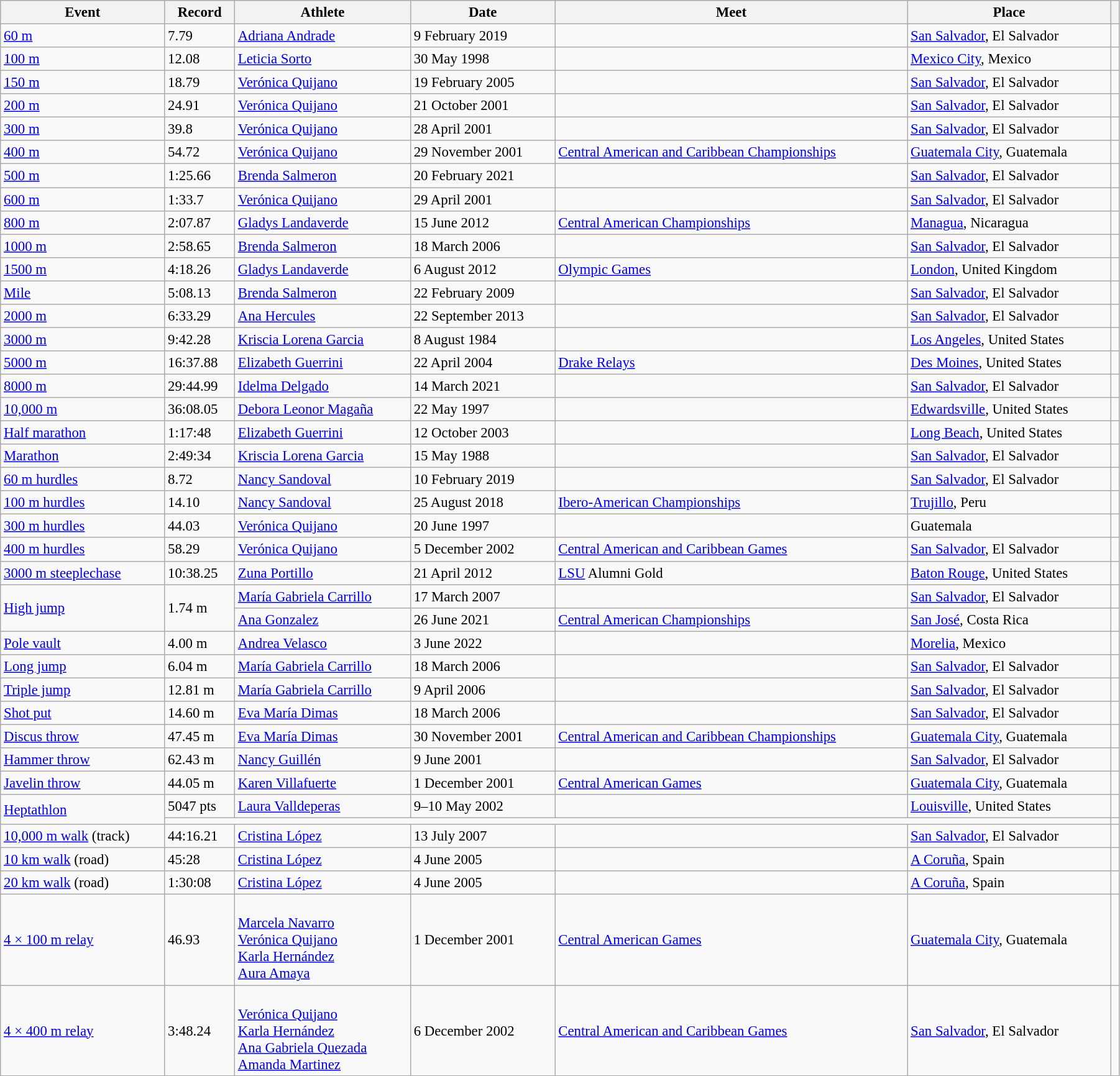<table class="wikitable" style="font-size:95%; width: 95%;">
<tr>
<th>Event</th>
<th>Record</th>
<th>Athlete</th>
<th>Date</th>
<th>Meet</th>
<th>Place</th>
<th></th>
</tr>
<tr>
<td><a href='#'>60 m</a></td>
<td>7.79 </td>
<td><a href='#'>Adriana Andrade</a></td>
<td>9 February 2019</td>
<td></td>
<td><a href='#'>San Salvador</a>, El Salvador</td>
<td></td>
</tr>
<tr>
<td><a href='#'>100 m</a></td>
<td>12.08 </td>
<td><a href='#'>Leticia Sorto</a></td>
<td>30 May 1998</td>
<td></td>
<td><a href='#'>Mexico City</a>, Mexico</td>
<td></td>
</tr>
<tr>
<td><a href='#'>150 m</a></td>
<td>18.79</td>
<td><a href='#'>Verónica Quijano</a></td>
<td>19 February 2005</td>
<td></td>
<td><a href='#'>San Salvador</a>, El Salvador</td>
<td></td>
</tr>
<tr>
<td><a href='#'>200 m</a></td>
<td>24.91</td>
<td><a href='#'>Verónica Quijano</a></td>
<td>21 October 2001</td>
<td></td>
<td><a href='#'>San Salvador</a>, El Salvador</td>
<td></td>
</tr>
<tr>
<td><a href='#'>300 m</a></td>
<td>39.8 </td>
<td><a href='#'>Verónica Quijano</a></td>
<td>28 April 2001</td>
<td></td>
<td><a href='#'>San Salvador</a>, El Salvador</td>
<td></td>
</tr>
<tr>
<td><a href='#'>400 m</a></td>
<td>54.72</td>
<td><a href='#'>Verónica Quijano</a></td>
<td>29 November 2001</td>
<td><a href='#'>Central American and Caribbean Championships</a></td>
<td><a href='#'>Guatemala City</a>, Guatemala</td>
<td></td>
</tr>
<tr>
<td><a href='#'>500 m</a></td>
<td>1:25.66</td>
<td><a href='#'>Brenda Salmeron</a></td>
<td>20 February 2021</td>
<td></td>
<td><a href='#'>San Salvador</a>, El Salvador</td>
<td></td>
</tr>
<tr>
<td><a href='#'>600 m</a></td>
<td>1:33.7</td>
<td><a href='#'>Verónica Quijano</a></td>
<td>29 April 2001</td>
<td></td>
<td><a href='#'>San Salvador</a>, El Salvador</td>
<td></td>
</tr>
<tr>
<td><a href='#'>800 m</a></td>
<td>2:07.87</td>
<td><a href='#'>Gladys Landaverde</a></td>
<td>15 June 2012</td>
<td><a href='#'>Central American Championships</a></td>
<td><a href='#'>Managua</a>, Nicaragua</td>
<td></td>
</tr>
<tr>
<td><a href='#'>1000 m</a></td>
<td>2:58.65</td>
<td><a href='#'>Brenda Salmeron</a></td>
<td>18 March 2006</td>
<td></td>
<td><a href='#'>San Salvador</a>, El Salvador</td>
<td></td>
</tr>
<tr>
<td><a href='#'>1500 m</a></td>
<td>4:18.26</td>
<td><a href='#'>Gladys Landaverde</a></td>
<td>6 August 2012</td>
<td><a href='#'>Olympic Games</a></td>
<td><a href='#'>London</a>, United Kingdom</td>
<td></td>
</tr>
<tr>
<td><a href='#'>Mile</a></td>
<td>5:08.13</td>
<td><a href='#'>Brenda Salmeron</a></td>
<td>22 February 2009</td>
<td></td>
<td><a href='#'>San Salvador</a>, El Salvador</td>
<td></td>
</tr>
<tr>
<td><a href='#'>2000 m</a></td>
<td>6:33.29</td>
<td><a href='#'>Ana Hercules</a></td>
<td>22 September 2013</td>
<td></td>
<td><a href='#'>San Salvador</a>, El Salvador</td>
<td></td>
</tr>
<tr>
<td><a href='#'>3000 m</a></td>
<td>9:42.28</td>
<td><a href='#'>Kriscia Lorena Garcia</a></td>
<td>8 August 1984</td>
<td></td>
<td><a href='#'>Los Angeles</a>, United States</td>
<td></td>
</tr>
<tr>
<td><a href='#'>5000 m</a></td>
<td>16:37.88</td>
<td><a href='#'>Elizabeth Guerrini</a></td>
<td>22 April 2004</td>
<td><a href='#'>Drake Relays</a></td>
<td><a href='#'>Des Moines</a>, United States</td>
<td></td>
</tr>
<tr>
<td><a href='#'>8000 m</a></td>
<td>29:44.99</td>
<td><a href='#'>Idelma Delgado</a></td>
<td>14 March 2021</td>
<td></td>
<td><a href='#'>San Salvador</a>, El Salvador</td>
<td></td>
</tr>
<tr>
<td><a href='#'>10,000 m</a></td>
<td>36:08.05</td>
<td><a href='#'>Debora Leonor Magaña</a></td>
<td>22 May 1997</td>
<td></td>
<td><a href='#'>Edwardsville</a>, United States</td>
<td></td>
</tr>
<tr>
<td><a href='#'>Half marathon</a></td>
<td>1:17:48</td>
<td><a href='#'>Elizabeth Guerrini</a></td>
<td>12 October 2003</td>
<td></td>
<td><a href='#'>Long Beach</a>, United States</td>
<td></td>
</tr>
<tr>
<td><a href='#'>Marathon</a></td>
<td>2:49:34</td>
<td><a href='#'>Kriscia Lorena Garcia</a></td>
<td>15 May 1988</td>
<td></td>
<td><a href='#'>San Salvador</a>, El Salvador</td>
<td></td>
</tr>
<tr>
<td><a href='#'>60 m hurdles</a></td>
<td>8.72 </td>
<td><a href='#'>Nancy Sandoval</a></td>
<td>10 February 2019</td>
<td></td>
<td><a href='#'>San Salvador</a>, El Salvador</td>
<td></td>
</tr>
<tr>
<td><a href='#'>100 m hurdles</a></td>
<td>14.10 </td>
<td><a href='#'>Nancy Sandoval</a></td>
<td>25 August 2018</td>
<td><a href='#'>Ibero-American Championships</a></td>
<td><a href='#'>Trujillo</a>, Peru</td>
<td></td>
</tr>
<tr>
<td><a href='#'>300 m hurdles</a></td>
<td>44.03</td>
<td><a href='#'>Verónica Quijano</a></td>
<td>20 June 1997</td>
<td></td>
<td>Guatemala</td>
<td></td>
</tr>
<tr>
<td><a href='#'>400 m hurdles</a></td>
<td>58.29</td>
<td><a href='#'>Verónica Quijano</a></td>
<td>5 December 2002</td>
<td><a href='#'>Central American and Caribbean Games</a></td>
<td><a href='#'>San Salvador</a>, El Salvador</td>
<td></td>
</tr>
<tr>
<td><a href='#'>3000 m steeplechase</a></td>
<td>10:38.25</td>
<td><a href='#'>Zuna Portillo</a></td>
<td>21 April 2012</td>
<td><a href='#'>LSU</a> Alumni Gold</td>
<td><a href='#'>Baton Rouge</a>, United States</td>
<td></td>
</tr>
<tr>
<td rowspan=2><a href='#'>High jump</a></td>
<td rowspan=2>1.74 m</td>
<td><a href='#'>María Gabriela Carrillo</a></td>
<td>17 March 2007</td>
<td></td>
<td><a href='#'>San Salvador</a>, El Salvador</td>
<td></td>
</tr>
<tr>
<td><a href='#'>Ana Gonzalez</a></td>
<td>26 June 2021</td>
<td><a href='#'>Central American Championships</a></td>
<td><a href='#'>San José</a>, Costa Rica</td>
<td></td>
</tr>
<tr>
<td><a href='#'>Pole vault</a></td>
<td>4.00 m </td>
<td><a href='#'>Andrea Velasco</a></td>
<td>3 June 2022</td>
<td></td>
<td><a href='#'>Morelia</a>, Mexico</td>
<td></td>
</tr>
<tr>
<td><a href='#'>Long jump</a></td>
<td>6.04 m</td>
<td><a href='#'>María Gabriela Carrillo</a></td>
<td>18 March 2006</td>
<td></td>
<td><a href='#'>San Salvador</a>, El Salvador</td>
<td></td>
</tr>
<tr>
<td><a href='#'>Triple jump</a></td>
<td>12.81 m</td>
<td><a href='#'>María Gabriela Carrillo</a></td>
<td>9 April 2006</td>
<td></td>
<td><a href='#'>San Salvador</a>, El Salvador</td>
<td></td>
</tr>
<tr>
<td><a href='#'>Shot put</a></td>
<td>14.60 m</td>
<td><a href='#'>Eva María Dimas</a></td>
<td>18 March 2006</td>
<td></td>
<td><a href='#'>San Salvador</a>, El Salvador</td>
<td></td>
</tr>
<tr>
<td><a href='#'>Discus throw</a></td>
<td>47.45 m</td>
<td><a href='#'>Eva María Dimas</a></td>
<td>30 November 2001</td>
<td><a href='#'>Central American and Caribbean Championships</a></td>
<td><a href='#'>Guatemala City</a>, Guatemala</td>
<td></td>
</tr>
<tr>
<td><a href='#'>Hammer throw</a></td>
<td>62.43 m</td>
<td><a href='#'>Nancy Guillén</a></td>
<td>9 June 2001</td>
<td></td>
<td><a href='#'>San Salvador</a>, El Salvador</td>
<td></td>
</tr>
<tr>
<td><a href='#'>Javelin throw</a></td>
<td>44.05 m</td>
<td><a href='#'>Karen Villafuerte</a></td>
<td>1 December 2001</td>
<td><a href='#'>Central American Games</a></td>
<td><a href='#'>Guatemala City</a>, Guatemala</td>
<td></td>
</tr>
<tr>
<td rowspan=2><a href='#'>Heptathlon</a></td>
<td>5047 pts</td>
<td><a href='#'>Laura Valldeperas</a></td>
<td>9–10 May 2002</td>
<td></td>
<td><a href='#'>Louisville</a>, United States</td>
<td></td>
</tr>
<tr>
<td colspan=5></td>
<td></td>
</tr>
<tr>
<td><a href='#'>10,000 m walk</a> (track)</td>
<td>44:16.21</td>
<td><a href='#'>Cristina López</a></td>
<td>13 July 2007</td>
<td></td>
<td><a href='#'>San Salvador</a>, El Salvador</td>
<td></td>
</tr>
<tr>
<td><a href='#'>10 km walk</a> (road)</td>
<td>45:28</td>
<td><a href='#'>Cristina López</a></td>
<td>4 June 2005</td>
<td></td>
<td><a href='#'>A Coruña</a>, Spain</td>
<td></td>
</tr>
<tr>
<td><a href='#'>20 km walk</a> (road)</td>
<td>1:30:08</td>
<td><a href='#'>Cristina López</a></td>
<td>4 June 2005</td>
<td></td>
<td><a href='#'>A Coruña</a>, Spain</td>
<td></td>
</tr>
<tr>
<td><a href='#'>4 × 100 m relay</a></td>
<td>46.93</td>
<td><br><a href='#'>Marcela Navarro</a><br><a href='#'>Verónica Quijano</a><br><a href='#'>Karla Hernández</a><br><a href='#'>Aura Amaya</a></td>
<td>1 December 2001</td>
<td><a href='#'>Central American Games</a></td>
<td><a href='#'>Guatemala City</a>, Guatemala</td>
<td></td>
</tr>
<tr>
<td><a href='#'>4 × 400 m relay</a></td>
<td>3:48.24</td>
<td><br><a href='#'>Verónica Quijano</a><br><a href='#'>Karla Hernández</a><br><a href='#'>Ana Gabriela Quezada</a><br><a href='#'>Amanda Martinez</a></td>
<td>6 December 2002</td>
<td><a href='#'>Central American and Caribbean Games</a></td>
<td><a href='#'>San Salvador</a>, El Salvador</td>
<td></td>
</tr>
</table>
